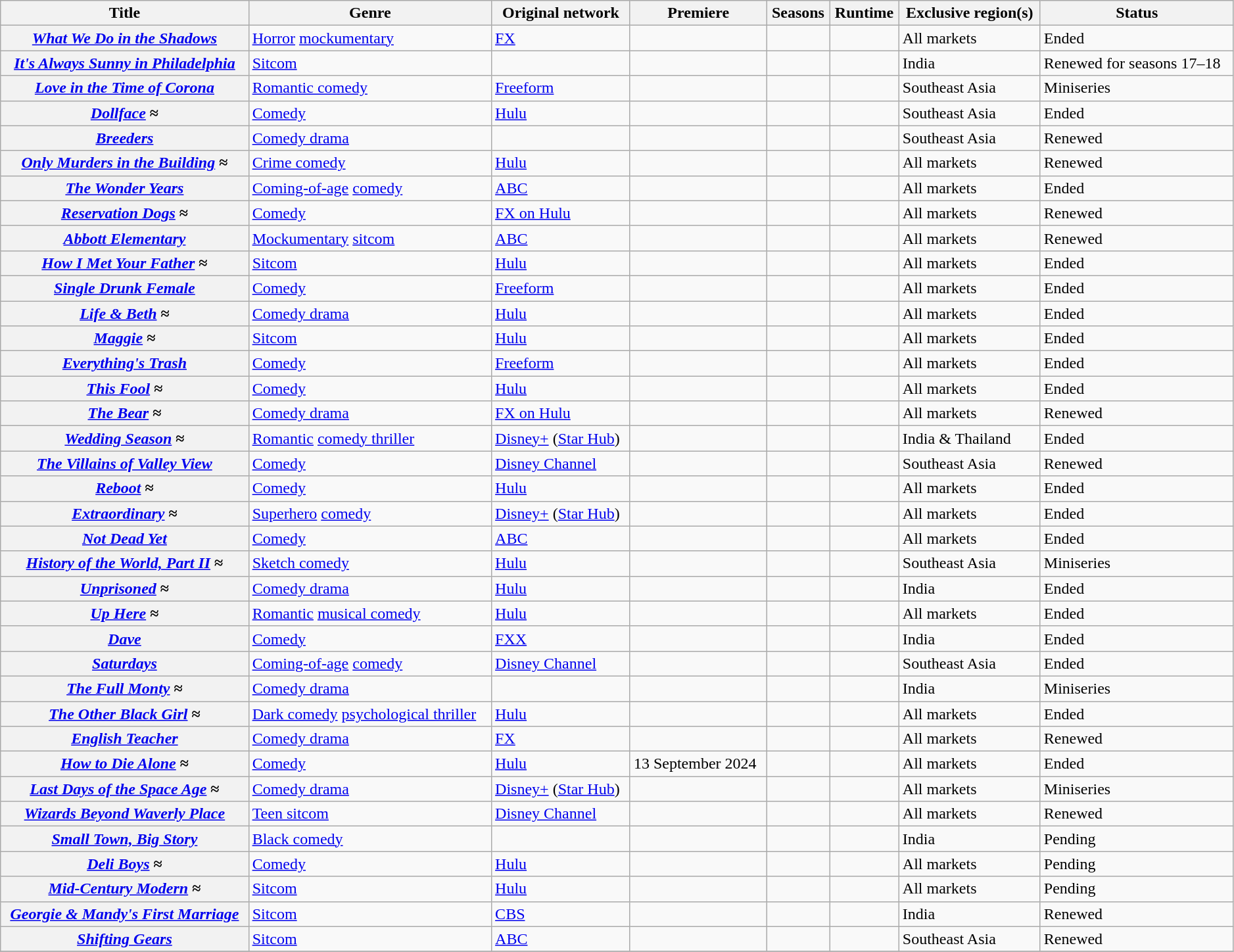<table class="wikitable plainrowheaders sortable" style="width:99%;">
<tr>
<th>Title</th>
<th>Genre</th>
<th>Original network</th>
<th>Premiere</th>
<th>Seasons</th>
<th>Runtime</th>
<th>Exclusive region(s)</th>
<th>Status</th>
</tr>
<tr>
<th scope="row"><em><a href='#'>What We Do in the Shadows</a></em></th>
<td><a href='#'>Horror</a> <a href='#'>mockumentary</a></td>
<td><a href='#'>FX</a></td>
<td></td>
<td></td>
<td></td>
<td>All markets</td>
<td>Ended</td>
</tr>
<tr>
<th scope="row"><em><a href='#'>It's Always Sunny in Philadelphia</a></em></th>
<td><a href='#'>Sitcom</a></td>
<td></td>
<td></td>
<td></td>
<td></td>
<td>India</td>
<td>Renewed for seasons 17–18</td>
</tr>
<tr>
<th scope="row"><em><a href='#'>Love in the Time of Corona</a></em></th>
<td><a href='#'>Romantic comedy</a></td>
<td><a href='#'>Freeform</a></td>
<td></td>
<td></td>
<td></td>
<td>Southeast Asia</td>
<td>Miniseries</td>
</tr>
<tr>
<th scope="row"><em><a href='#'>Dollface</a></em> <strong>≈</strong></th>
<td><a href='#'>Comedy</a></td>
<td><a href='#'>Hulu</a></td>
<td></td>
<td></td>
<td></td>
<td>Southeast Asia</td>
<td>Ended</td>
</tr>
<tr>
<th scope="row"><em><a href='#'>Breeders</a></em></th>
<td><a href='#'>Comedy drama</a></td>
<td></td>
<td></td>
<td></td>
<td></td>
<td>Southeast Asia</td>
<td>Renewed</td>
</tr>
<tr>
<th scope="row"><em><a href='#'>Only Murders in the Building</a></em> <strong>≈</strong></th>
<td><a href='#'>Crime comedy</a></td>
<td><a href='#'>Hulu</a></td>
<td></td>
<td></td>
<td></td>
<td>All markets</td>
<td>Renewed</td>
</tr>
<tr>
<th scope="row"><em><a href='#'>The Wonder Years</a></em></th>
<td><a href='#'>Coming-of-age</a> <a href='#'>comedy</a></td>
<td><a href='#'>ABC</a></td>
<td></td>
<td></td>
<td></td>
<td>All markets</td>
<td>Ended</td>
</tr>
<tr>
<th scope="row"><em><a href='#'>Reservation Dogs</a></em> <strong>≈</strong></th>
<td><a href='#'>Comedy</a></td>
<td><a href='#'>FX on Hulu</a></td>
<td></td>
<td></td>
<td></td>
<td>All markets</td>
<td>Renewed</td>
</tr>
<tr>
<th scope="row"><em><a href='#'>Abbott Elementary</a></em></th>
<td><a href='#'>Mockumentary</a> <a href='#'>sitcom</a></td>
<td><a href='#'>ABC</a></td>
<td></td>
<td></td>
<td></td>
<td>All markets</td>
<td>Renewed</td>
</tr>
<tr>
<th scope="row"><em><a href='#'>How I Met Your Father</a></em> <strong>≈</strong></th>
<td><a href='#'>Sitcom</a></td>
<td><a href='#'>Hulu</a></td>
<td></td>
<td></td>
<td></td>
<td>All markets</td>
<td>Ended</td>
</tr>
<tr>
<th scope="row"><em><a href='#'>Single Drunk Female</a> </em></th>
<td><a href='#'>Comedy</a></td>
<td><a href='#'>Freeform</a></td>
<td></td>
<td></td>
<td></td>
<td>All markets</td>
<td>Ended</td>
</tr>
<tr>
<th scope="row"><em><a href='#'>Life & Beth</a></em> <strong>≈</strong></th>
<td><a href='#'>Comedy drama</a></td>
<td><a href='#'>Hulu</a></td>
<td></td>
<td></td>
<td></td>
<td>All markets</td>
<td>Ended</td>
</tr>
<tr>
<th scope="row"><em><a href='#'>Maggie</a></em> <strong>≈</strong></th>
<td><a href='#'>Sitcom</a></td>
<td><a href='#'>Hulu</a></td>
<td></td>
<td></td>
<td></td>
<td>All markets</td>
<td>Ended</td>
</tr>
<tr>
<th scope="row"><em><a href='#'>Everything's Trash</a></em></th>
<td><a href='#'>Comedy</a></td>
<td><a href='#'>Freeform</a></td>
<td></td>
<td></td>
<td></td>
<td>All markets</td>
<td>Ended</td>
</tr>
<tr>
<th scope="row"><em><a href='#'>This Fool</a></em> <strong>≈</strong></th>
<td><a href='#'>Comedy</a></td>
<td><a href='#'>Hulu</a></td>
<td></td>
<td></td>
<td></td>
<td>All markets</td>
<td>Ended</td>
</tr>
<tr>
<th scope="row"><em><a href='#'>The Bear</a></em> <strong>≈</strong></th>
<td><a href='#'>Comedy drama</a></td>
<td><a href='#'>FX on Hulu</a></td>
<td></td>
<td></td>
<td></td>
<td>All markets</td>
<td>Renewed</td>
</tr>
<tr>
<th scope="row"><em><a href='#'>Wedding Season</a></em> <strong>≈</strong></th>
<td><a href='#'>Romantic</a> <a href='#'>comedy thriller</a></td>
<td><a href='#'>Disney+</a> (<a href='#'>Star Hub</a>)</td>
<td></td>
<td></td>
<td></td>
<td>India & Thailand</td>
<td>Ended</td>
</tr>
<tr>
<th scope="row"><em><a href='#'>The Villains of Valley View</a></em></th>
<td><a href='#'>Comedy</a></td>
<td><a href='#'>Disney Channel</a></td>
<td></td>
<td></td>
<td></td>
<td>Southeast Asia</td>
<td>Renewed</td>
</tr>
<tr>
<th scope="row"><em><a href='#'>Reboot</a></em> <strong>≈</strong></th>
<td><a href='#'>Comedy</a></td>
<td><a href='#'>Hulu</a></td>
<td></td>
<td></td>
<td></td>
<td>All markets</td>
<td>Ended</td>
</tr>
<tr>
<th scope="row"><em><a href='#'>Extraordinary</a></em> <strong>≈</strong></th>
<td><a href='#'>Superhero</a> <a href='#'>comedy</a></td>
<td><a href='#'>Disney+</a> (<a href='#'>Star Hub</a>)</td>
<td></td>
<td></td>
<td></td>
<td>All markets</td>
<td>Ended</td>
</tr>
<tr>
<th scope="row"><em><a href='#'>Not Dead Yet</a></em></th>
<td><a href='#'>Comedy</a></td>
<td><a href='#'>ABC</a></td>
<td></td>
<td></td>
<td></td>
<td>All markets</td>
<td>Ended</td>
</tr>
<tr>
<th scope="row"><em><a href='#'>History of the World, Part II</a></em> <strong>≈</strong></th>
<td><a href='#'>Sketch comedy</a></td>
<td><a href='#'>Hulu</a></td>
<td></td>
<td></td>
<td></td>
<td>Southeast Asia</td>
<td>Miniseries</td>
</tr>
<tr>
<th scope="row"><em><a href='#'>Unprisoned</a></em> <strong>≈</strong></th>
<td><a href='#'>Comedy drama</a></td>
<td><a href='#'>Hulu</a></td>
<td></td>
<td></td>
<td></td>
<td>India</td>
<td>Ended</td>
</tr>
<tr>
<th scope="row"><em><a href='#'>Up Here</a></em> <strong>≈</strong></th>
<td><a href='#'>Romantic</a> <a href='#'>musical comedy</a></td>
<td><a href='#'>Hulu</a></td>
<td></td>
<td></td>
<td></td>
<td>All markets</td>
<td>Ended</td>
</tr>
<tr>
<th scope="row"><em><a href='#'>Dave</a></em></th>
<td><a href='#'>Comedy</a></td>
<td><a href='#'>FXX</a></td>
<td></td>
<td></td>
<td></td>
<td>India</td>
<td>Ended</td>
</tr>
<tr>
<th scope="row"><em><a href='#'>Saturdays</a></em></th>
<td><a href='#'>Coming-of-age</a> <a href='#'>comedy</a></td>
<td><a href='#'>Disney Channel</a></td>
<td></td>
<td></td>
<td></td>
<td>Southeast Asia</td>
<td>Ended</td>
</tr>
<tr>
<th scope="row"><em><a href='#'>The Full Monty</a></em> <strong>≈</strong></th>
<td><a href='#'>Comedy drama</a></td>
<td></td>
<td></td>
<td></td>
<td></td>
<td>India</td>
<td>Miniseries</td>
</tr>
<tr>
<th scope="row"><em><a href='#'>The Other Black Girl</a></em> <strong>≈</strong></th>
<td><a href='#'>Dark comedy</a> <a href='#'>psychological thriller</a></td>
<td><a href='#'>Hulu</a></td>
<td></td>
<td></td>
<td></td>
<td>All markets</td>
<td>Ended</td>
</tr>
<tr>
<th scope="row"><em><a href='#'>English Teacher</a></em></th>
<td><a href='#'>Comedy drama</a></td>
<td><a href='#'>FX</a></td>
<td></td>
<td></td>
<td></td>
<td>All markets</td>
<td>Renewed</td>
</tr>
<tr>
<th scope="row"><em><a href='#'>How to Die Alone</a></em> <strong>≈</strong></th>
<td><a href='#'>Comedy</a></td>
<td><a href='#'>Hulu</a></td>
<td>13 September 2024</td>
<td></td>
<td></td>
<td>All markets</td>
<td>Ended</td>
</tr>
<tr>
<th scope="row"><em><a href='#'>Last Days of the Space Age</a></em> <strong>≈</strong></th>
<td><a href='#'>Comedy drama</a></td>
<td><a href='#'>Disney+</a> (<a href='#'>Star Hub</a>)</td>
<td></td>
<td></td>
<td></td>
<td>All markets</td>
<td>Miniseries</td>
</tr>
<tr>
<th scope="row"><em><a href='#'>Wizards Beyond Waverly Place</a></em></th>
<td><a href='#'>Teen sitcom</a></td>
<td><a href='#'>Disney Channel</a></td>
<td></td>
<td></td>
<td></td>
<td>All markets</td>
<td>Renewed</td>
</tr>
<tr>
<th scope="row"><em><a href='#'>Small Town, Big Story</a></em></th>
<td><a href='#'>Black comedy</a></td>
<td></td>
<td></td>
<td></td>
<td></td>
<td>India</td>
<td>Pending</td>
</tr>
<tr>
<th scope="row"><em><a href='#'>Deli Boys</a></em> <strong>≈</strong></th>
<td><a href='#'>Comedy</a></td>
<td><a href='#'>Hulu</a></td>
<td></td>
<td></td>
<td></td>
<td>All markets</td>
<td>Pending</td>
</tr>
<tr>
<th scope="row"><em><a href='#'>Mid-Century Modern</a></em> <strong>≈</strong></th>
<td><a href='#'>Sitcom</a></td>
<td><a href='#'>Hulu</a></td>
<td></td>
<td></td>
<td></td>
<td>All markets</td>
<td>Pending</td>
</tr>
<tr>
<th scope="row"><em><a href='#'>Georgie & Mandy's First Marriage</a></em></th>
<td><a href='#'>Sitcom</a></td>
<td><a href='#'>CBS</a></td>
<td></td>
<td></td>
<td></td>
<td>India</td>
<td>Renewed</td>
</tr>
<tr>
<th scope="row"><em><a href='#'>Shifting Gears</a></em></th>
<td><a href='#'>Sitcom</a></td>
<td><a href='#'>ABC</a></td>
<td></td>
<td></td>
<td></td>
<td>Southeast Asia</td>
<td>Renewed</td>
</tr>
<tr>
</tr>
</table>
